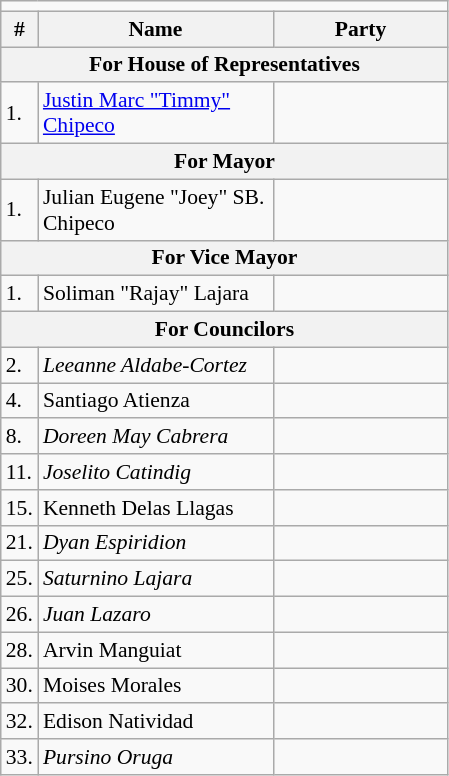<table class=wikitable style="font-size:90%">
<tr>
<td colspan=4 bgcolor=></td>
</tr>
<tr>
<th>#</th>
<th width=150px>Name</th>
<th colspan=2 width=110px>Party</th>
</tr>
<tr>
<th colspan="4">For House of Representatives</th>
</tr>
<tr>
<td>1.</td>
<td><a href='#'>Justin Marc "Timmy" Chipeco</a></td>
<td></td>
</tr>
<tr>
<th colspan="4">For Mayor</th>
</tr>
<tr>
<td>1.</td>
<td>Julian Eugene "Joey" SB. Chipeco</td>
<td></td>
</tr>
<tr>
<th colspan="4">For Vice Mayor</th>
</tr>
<tr>
<td>1.</td>
<td>Soliman "Rajay" Lajara</td>
<td></td>
</tr>
<tr>
<th colspan="4">For Councilors</th>
</tr>
<tr>
<td>2.</td>
<td><em>Leeanne Aldabe-Cortez</em></td>
<td></td>
</tr>
<tr>
<td>4.</td>
<td>Santiago Atienza</td>
<td></td>
</tr>
<tr>
<td>8.</td>
<td><em>Doreen May Cabrera</em></td>
<td></td>
</tr>
<tr>
<td>11.</td>
<td><em>Joselito Catindig</em></td>
<td></td>
</tr>
<tr>
<td>15.</td>
<td>Kenneth Delas Llagas</td>
<td></td>
</tr>
<tr>
<td>21.</td>
<td><em>Dyan Espiridion</em></td>
<td></td>
</tr>
<tr>
<td>25.</td>
<td><em>Saturnino Lajara</em></td>
<td></td>
</tr>
<tr>
<td>26.</td>
<td><em>Juan Lazaro</em></td>
<td></td>
</tr>
<tr>
<td>28.</td>
<td>Arvin Manguiat</td>
<td></td>
</tr>
<tr>
<td>30.</td>
<td>Moises Morales</td>
<td></td>
</tr>
<tr>
<td>32.</td>
<td>Edison Natividad</td>
<td></td>
</tr>
<tr>
<td>33.</td>
<td><em>Pursino Oruga</em></td>
<td></td>
</tr>
</table>
